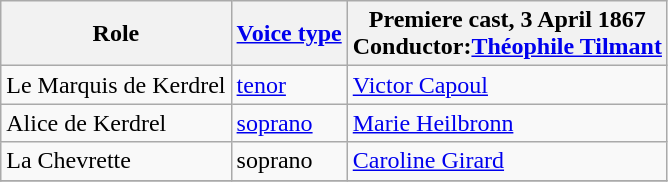<table class="wikitable">
<tr>
<th>Role</th>
<th><a href='#'>Voice type</a></th>
<th>Premiere cast, 3 April 1867<br>Conductor:<a href='#'>Théophile Tilmant</a></th>
</tr>
<tr>
<td>Le Marquis de Kerdrel</td>
<td><a href='#'>tenor</a></td>
<td><a href='#'>Victor Capoul</a></td>
</tr>
<tr>
<td>Alice de Kerdrel</td>
<td><a href='#'>soprano</a></td>
<td><a href='#'>Marie Heilbronn</a></td>
</tr>
<tr>
<td>La Chevrette</td>
<td>soprano</td>
<td><a href='#'>Caroline Girard</a></td>
</tr>
<tr>
</tr>
</table>
